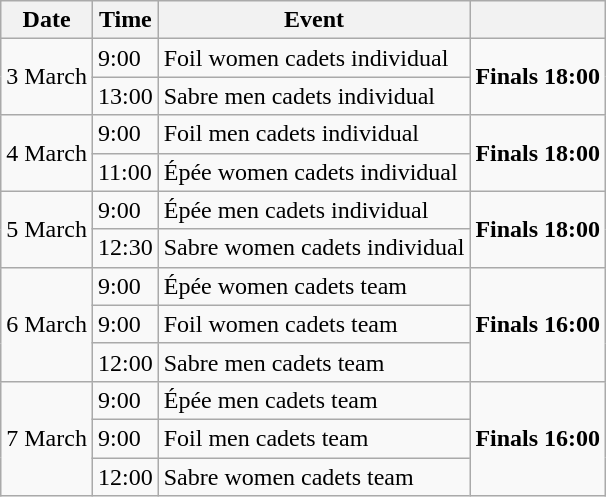<table class="wikitable">
<tr>
<th>Date</th>
<th>Time</th>
<th>Event</th>
<th></th>
</tr>
<tr>
<td rowspan=2>3 March</td>
<td>9:00</td>
<td>Foil women cadets individual</td>
<td rowspan=2><strong>Finals 18:00</strong></td>
</tr>
<tr>
<td>13:00</td>
<td>Sabre men cadets individual</td>
</tr>
<tr>
<td rowspan=2>4 March</td>
<td>9:00</td>
<td>Foil men cadets individual</td>
<td rowspan=2><strong>Finals 18:00</strong></td>
</tr>
<tr>
<td>11:00</td>
<td>Épée women cadets individual</td>
</tr>
<tr>
<td rowspan=2>5 March</td>
<td>9:00</td>
<td>Épée men cadets individual</td>
<td rowspan=2><strong>Finals 18:00</strong></td>
</tr>
<tr>
<td>12:30</td>
<td>Sabre women cadets individual</td>
</tr>
<tr>
<td rowspan=3>6 March</td>
<td>9:00</td>
<td>Épée women cadets team</td>
<td rowspan=3><strong>Finals 16:00</strong></td>
</tr>
<tr>
<td>9:00</td>
<td>Foil women cadets team</td>
</tr>
<tr>
<td>12:00</td>
<td>Sabre men cadets team</td>
</tr>
<tr>
<td rowspan=3>7 March</td>
<td>9:00</td>
<td>Épée men cadets team</td>
<td rowspan=3><strong>Finals 16:00</strong></td>
</tr>
<tr>
<td>9:00</td>
<td>Foil men cadets team</td>
</tr>
<tr>
<td>12:00</td>
<td>Sabre women cadets team</td>
</tr>
</table>
